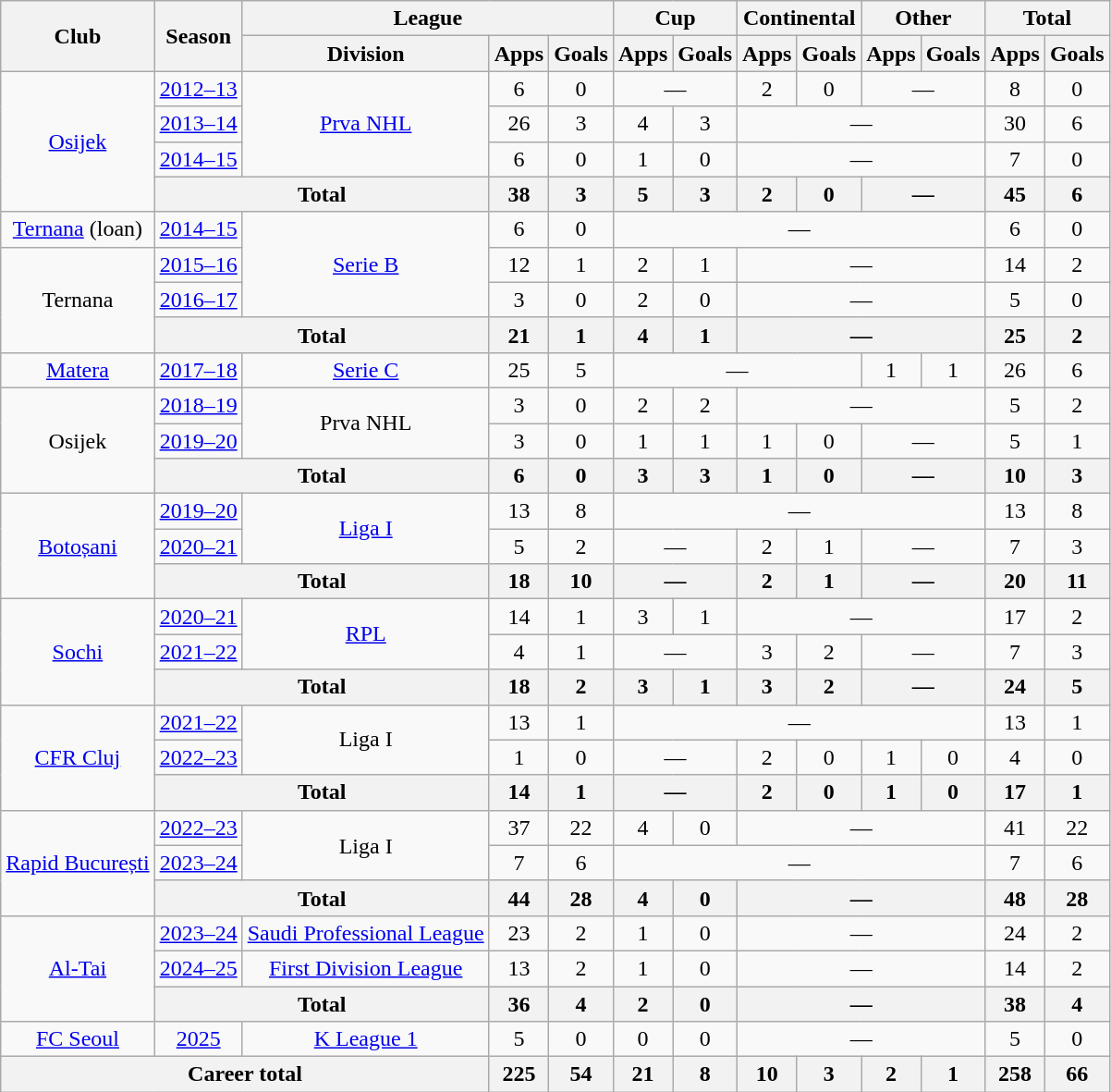<table class="wikitable" style="text-align: center;">
<tr>
<th rowspan="2">Club</th>
<th rowspan="2">Season</th>
<th colspan="3">League</th>
<th colspan="2">Cup</th>
<th colspan="2">Continental</th>
<th colspan="2">Other</th>
<th colspan="2">Total</th>
</tr>
<tr>
<th>Division</th>
<th>Apps</th>
<th>Goals</th>
<th>Apps</th>
<th>Goals</th>
<th>Apps</th>
<th>Goals</th>
<th>Apps</th>
<th>Goals</th>
<th>Apps</th>
<th>Goals</th>
</tr>
<tr>
<td rowspan="4"><a href='#'>Osijek</a></td>
<td><a href='#'>2012–13</a></td>
<td rowspan="3"><a href='#'>Prva NHL</a></td>
<td>6</td>
<td>0</td>
<td colspan="2">—</td>
<td>2</td>
<td>0</td>
<td colspan="2">—</td>
<td>8</td>
<td>0</td>
</tr>
<tr>
<td><a href='#'>2013–14</a></td>
<td>26</td>
<td>3</td>
<td>4</td>
<td>3</td>
<td colspan="4">—</td>
<td>30</td>
<td>6</td>
</tr>
<tr>
<td><a href='#'>2014–15</a></td>
<td>6</td>
<td>0</td>
<td>1</td>
<td>0</td>
<td colspan="4">—</td>
<td>7</td>
<td>0</td>
</tr>
<tr>
<th colspan="2">Total</th>
<th>38</th>
<th>3</th>
<th>5</th>
<th>3</th>
<th>2</th>
<th>0</th>
<th colspan="2">—</th>
<th>45</th>
<th>6</th>
</tr>
<tr>
<td><a href='#'>Ternana</a> (loan)</td>
<td><a href='#'>2014–15</a></td>
<td rowspan="3"><a href='#'>Serie B</a></td>
<td>6</td>
<td>0</td>
<td colspan="6">—</td>
<td>6</td>
<td>0</td>
</tr>
<tr>
<td rowspan="3">Ternana</td>
<td><a href='#'>2015–16</a></td>
<td>12</td>
<td>1</td>
<td>2</td>
<td>1</td>
<td colspan="4">—</td>
<td>14</td>
<td>2</td>
</tr>
<tr>
<td><a href='#'>2016–17</a></td>
<td>3</td>
<td>0</td>
<td>2</td>
<td>0</td>
<td colspan="4">—</td>
<td>5</td>
<td>0</td>
</tr>
<tr>
<th colspan="2">Total</th>
<th>21</th>
<th>1</th>
<th>4</th>
<th>1</th>
<th colspan="4">—</th>
<th>25</th>
<th>2</th>
</tr>
<tr>
<td><a href='#'>Matera</a></td>
<td><a href='#'>2017–18</a></td>
<td><a href='#'>Serie C</a></td>
<td>25</td>
<td>5</td>
<td colspan="4">—</td>
<td>1</td>
<td>1</td>
<td>26</td>
<td>6</td>
</tr>
<tr>
<td rowspan="3">Osijek</td>
<td><a href='#'>2018–19</a></td>
<td rowspan="2">Prva NHL</td>
<td>3</td>
<td>0</td>
<td>2</td>
<td>2</td>
<td colspan="4">—</td>
<td>5</td>
<td>2</td>
</tr>
<tr>
<td><a href='#'>2019–20</a></td>
<td>3</td>
<td>0</td>
<td>1</td>
<td>1</td>
<td>1</td>
<td>0</td>
<td colspan="2">—</td>
<td>5</td>
<td>1</td>
</tr>
<tr>
<th colspan="2">Total</th>
<th>6</th>
<th>0</th>
<th>3</th>
<th>3</th>
<th>1</th>
<th>0</th>
<th colspan=2>—</th>
<th>10</th>
<th>3</th>
</tr>
<tr>
<td rowspan="3"><a href='#'>Botoșani</a></td>
<td><a href='#'>2019–20</a></td>
<td rowspan="2"><a href='#'>Liga I</a></td>
<td>13</td>
<td>8</td>
<td colspan="6">—</td>
<td>13</td>
<td>8</td>
</tr>
<tr>
<td><a href='#'>2020–21</a></td>
<td>5</td>
<td>2</td>
<td colspan=2>—</td>
<td>2</td>
<td>1</td>
<td colspan=2>—</td>
<td>7</td>
<td>3</td>
</tr>
<tr>
<th colspan="2">Total</th>
<th>18</th>
<th>10</th>
<th colspan="2">—</th>
<th>2</th>
<th>1</th>
<th colspan="2">—</th>
<th>20</th>
<th>11</th>
</tr>
<tr>
<td rowspan="3"><a href='#'>Sochi</a></td>
<td><a href='#'>2020–21</a></td>
<td rowspan="2"><a href='#'>RPL</a></td>
<td>14</td>
<td>1</td>
<td>3</td>
<td>1</td>
<td colspan="4">—</td>
<td>17</td>
<td>2</td>
</tr>
<tr>
<td><a href='#'>2021–22</a></td>
<td>4</td>
<td>1</td>
<td colspan="2">—</td>
<td>3</td>
<td>2</td>
<td colspan="2">—</td>
<td>7</td>
<td>3</td>
</tr>
<tr>
<th colspan="2">Total</th>
<th>18</th>
<th>2</th>
<th>3</th>
<th>1</th>
<th>3</th>
<th>2</th>
<th colspan="2">—</th>
<th>24</th>
<th>5</th>
</tr>
<tr>
<td rowspan="3"><a href='#'>CFR Cluj</a></td>
<td><a href='#'>2021–22</a></td>
<td rowspan="2">Liga I</td>
<td>13</td>
<td>1</td>
<td colspan="6">—</td>
<td>13</td>
<td>1</td>
</tr>
<tr>
<td><a href='#'>2022–23</a></td>
<td>1</td>
<td>0</td>
<td colspan="2">—</td>
<td>2</td>
<td>0</td>
<td>1</td>
<td>0</td>
<td>4</td>
<td>0</td>
</tr>
<tr>
<th colspan="2">Total</th>
<th>14</th>
<th>1</th>
<th colspan="2">—</th>
<th>2</th>
<th>0</th>
<th>1</th>
<th>0</th>
<th>17</th>
<th>1</th>
</tr>
<tr>
<td rowspan="3"><a href='#'>Rapid București</a></td>
<td><a href='#'>2022–23</a></td>
<td rowspan="2">Liga I</td>
<td>37</td>
<td>22</td>
<td>4</td>
<td>0</td>
<td colspan="4">—</td>
<td>41</td>
<td>22</td>
</tr>
<tr>
<td><a href='#'>2023–24</a></td>
<td>7</td>
<td>6</td>
<td colspan="6">—</td>
<td>7</td>
<td>6</td>
</tr>
<tr>
<th colspan="2">Total</th>
<th>44</th>
<th>28</th>
<th>4</th>
<th>0</th>
<th colspan="4">—</th>
<th>48</th>
<th>28</th>
</tr>
<tr>
<td rowspan="3"><a href='#'>Al-Tai</a></td>
<td><a href='#'>2023–24</a></td>
<td><a href='#'>Saudi Professional League</a></td>
<td>23</td>
<td>2</td>
<td>1</td>
<td>0</td>
<td colspan="4">—</td>
<td>24</td>
<td>2</td>
</tr>
<tr>
<td><a href='#'>2024–25</a></td>
<td><a href='#'>First Division League</a></td>
<td>13</td>
<td>2</td>
<td>1</td>
<td>0</td>
<td colspan="4">—</td>
<td>14</td>
<td>2</td>
</tr>
<tr>
<th colspan="2">Total</th>
<th>36</th>
<th>4</th>
<th>2</th>
<th>0</th>
<th colspan="4">—</th>
<th>38</th>
<th>4</th>
</tr>
<tr>
<td><a href='#'>FC Seoul</a></td>
<td><a href='#'>2025</a></td>
<td><a href='#'>K League 1</a></td>
<td>5</td>
<td>0</td>
<td>0</td>
<td>0</td>
<td colspan="4">—</td>
<td>5</td>
<td>0</td>
</tr>
<tr>
<th colspan="3">Career total</th>
<th>225</th>
<th>54</th>
<th>21</th>
<th>8</th>
<th>10</th>
<th>3</th>
<th>2</th>
<th>1</th>
<th>258</th>
<th>66</th>
</tr>
</table>
